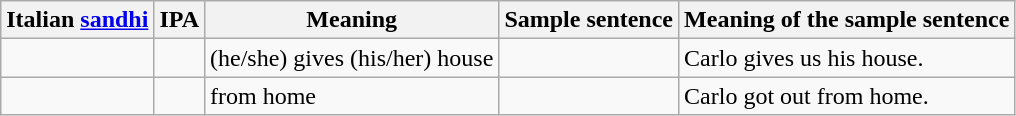<table class="wikitable">
<tr>
<th>Italian <a href='#'>sandhi</a></th>
<th>IPA</th>
<th>Meaning</th>
<th>Sample sentence</th>
<th>Meaning of the sample sentence</th>
</tr>
<tr>
<td></td>
<td></td>
<td>(he/she) gives (his/her) house</td>
<td><em></em></td>
<td>Carlo gives us his house.</td>
</tr>
<tr>
<td></td>
<td></td>
<td>from home</td>
<td><em></em></td>
<td>Carlo got out from home.</td>
</tr>
</table>
